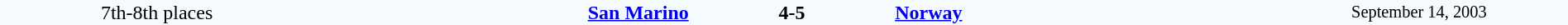<table style="width: 100%; background:#F5FAFF;" cellspacing="0">
<tr>
<td align=center rowspan=3 width=20%>7th-8th places</td>
</tr>
<tr>
<td width=24% align=right><strong><a href='#'>San Marino</a></strong></td>
<td align=center width=13%><strong>4-5</strong></td>
<td width=24%><strong><a href='#'>Norway</a></strong></td>
<td style=font-size:85% rowspan=3 align=center>September 14, 2003</td>
</tr>
</table>
